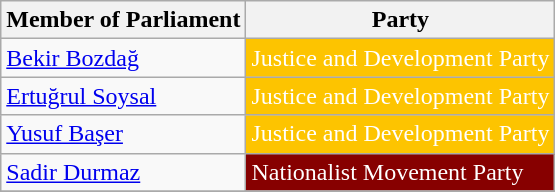<table class="wikitable">
<tr>
<th>Member of Parliament</th>
<th>Party</th>
</tr>
<tr>
<td><a href='#'>Bekir Bozdağ</a></td>
<td style="background:#FDC400; color:white">Justice and Development Party</td>
</tr>
<tr>
<td><a href='#'>Ertuğrul Soysal</a></td>
<td style="background:#FDC400; color:white">Justice and Development Party</td>
</tr>
<tr>
<td><a href='#'>Yusuf Başer</a></td>
<td style="background:#FDC400; color:white">Justice and Development Party</td>
</tr>
<tr>
<td><a href='#'>Sadir Durmaz</a></td>
<td style="background:#870000; color:white">Nationalist Movement Party</td>
</tr>
<tr>
</tr>
</table>
